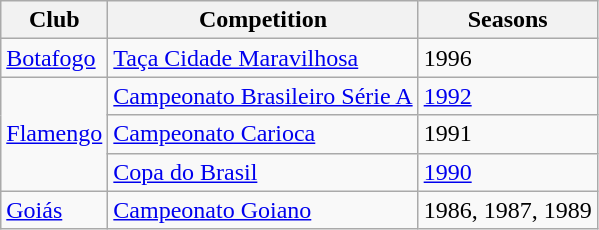<table class="wikitable sortable">
<tr>
<th>Club</th>
<th>Competition</th>
<th>Seasons</th>
</tr>
<tr>
<td><a href='#'>Botafogo</a></td>
<td><a href='#'>Taça Cidade Maravilhosa</a></td>
<td>1996</td>
</tr>
<tr>
<td rowspan=3><a href='#'>Flamengo</a></td>
<td><a href='#'>Campeonato Brasileiro Série A</a></td>
<td><a href='#'>1992</a></td>
</tr>
<tr>
<td><a href='#'>Campeonato Carioca</a></td>
<td>1991</td>
</tr>
<tr>
<td><a href='#'>Copa do Brasil</a></td>
<td><a href='#'>1990</a></td>
</tr>
<tr>
<td><a href='#'>Goiás</a></td>
<td><a href='#'>Campeonato Goiano</a></td>
<td>1986, 1987, 1989</td>
</tr>
</table>
